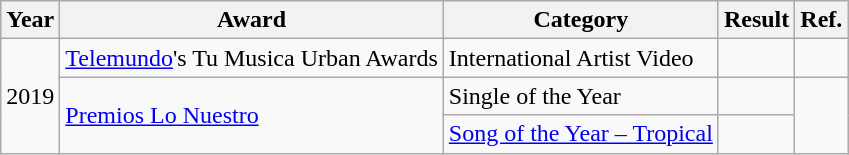<table class="wikitable">
<tr>
<th scope="col">Year</th>
<th scope="col">Award</th>
<th>Category</th>
<th scope="col">Result</th>
<th scope="col">Ref.</th>
</tr>
<tr>
<td rowspan="3">2019</td>
<td><a href='#'>Telemundo</a>'s Tu Musica Urban Awards</td>
<td>International Artist Video</td>
<td></td>
<td></td>
</tr>
<tr>
<td rowspan="2"><a href='#'>Premios Lo Nuestro</a></td>
<td>Single of the Year</td>
<td></td>
<td rowspan="2"></td>
</tr>
<tr>
<td><a href='#'>Song of the Year – Tropical</a></td>
<td></td>
</tr>
</table>
